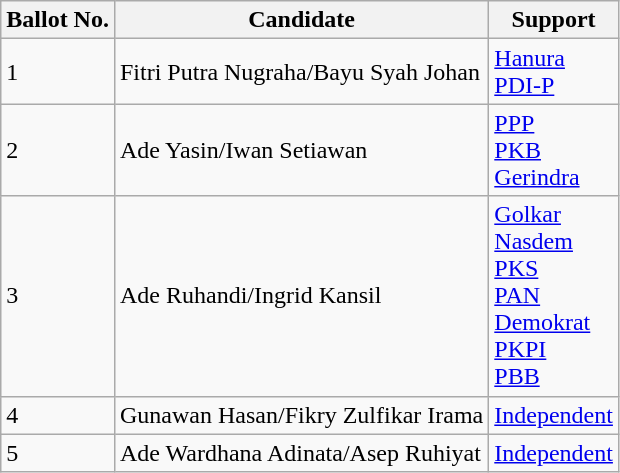<table class="wikitable">
<tr>
<th>Ballot No.</th>
<th>Candidate</th>
<th>Support</th>
</tr>
<tr>
<td>1</td>
<td>Fitri Putra Nugraha/Bayu Syah Johan</td>
<td><a href='#'>Hanura</a><br><a href='#'>PDI-P</a></td>
</tr>
<tr>
<td>2</td>
<td>Ade Yasin/Iwan Setiawan</td>
<td><a href='#'>PPP</a><br><a href='#'>PKB</a><br><a href='#'>Gerindra</a></td>
</tr>
<tr>
<td>3</td>
<td>Ade Ruhandi/Ingrid Kansil</td>
<td><a href='#'>Golkar</a><br><a href='#'>Nasdem</a><br><a href='#'>PKS</a><br><a href='#'>PAN</a><br><a href='#'>Demokrat</a><br><a href='#'>PKPI</a><br><a href='#'>PBB</a></td>
</tr>
<tr>
<td>4</td>
<td>Gunawan Hasan/Fikry Zulfikar Irama</td>
<td><a href='#'>Independent</a></td>
</tr>
<tr>
<td>5</td>
<td>Ade Wardhana Adinata/Asep Ruhiyat</td>
<td><a href='#'>Independent</a></td>
</tr>
</table>
